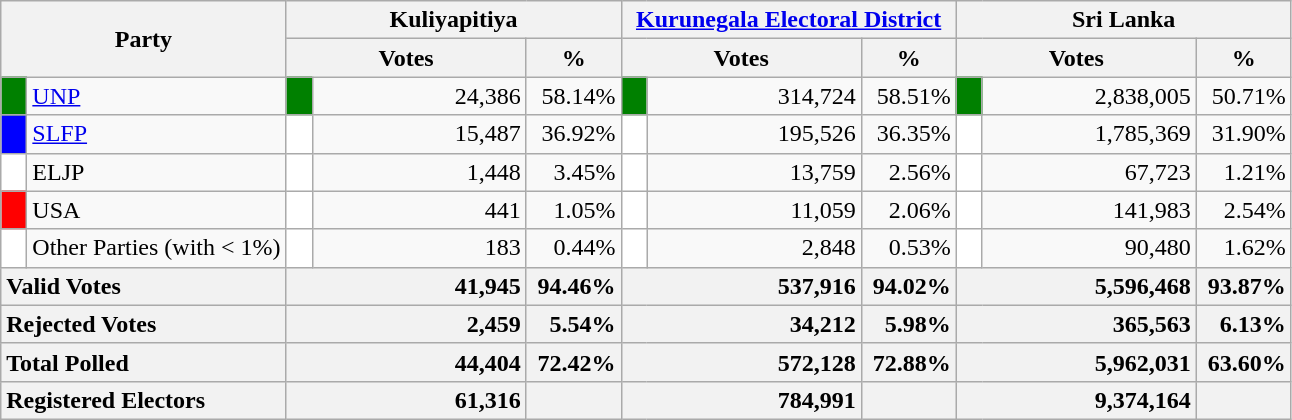<table class="wikitable">
<tr>
<th colspan="2" width="144px"rowspan="2">Party</th>
<th colspan="3" width="216px">Kuliyapitiya</th>
<th colspan="3" width="216px"><a href='#'>Kurunegala Electoral District</a></th>
<th colspan="3" width="216px">Sri Lanka</th>
</tr>
<tr>
<th colspan="2" width="144px">Votes</th>
<th>%</th>
<th colspan="2" width="144px">Votes</th>
<th>%</th>
<th colspan="2" width="144px">Votes</th>
<th>%</th>
</tr>
<tr>
<td style="background-color:green;" width="10px"></td>
<td style="text-align:left;"><a href='#'>UNP</a></td>
<td style="background-color:green;" width="10px"></td>
<td style="text-align:right;">24,386</td>
<td style="text-align:right;">58.14%</td>
<td style="background-color:green;" width="10px"></td>
<td style="text-align:right;">314,724</td>
<td style="text-align:right;">58.51%</td>
<td style="background-color:green;" width="10px"></td>
<td style="text-align:right;">2,838,005</td>
<td style="text-align:right;">50.71%</td>
</tr>
<tr>
<td style="background-color:blue;" width="10px"></td>
<td style="text-align:left;"><a href='#'>SLFP</a></td>
<td style="background-color:white;" width="10px"></td>
<td style="text-align:right;">15,487</td>
<td style="text-align:right;">36.92%</td>
<td style="background-color:white;" width="10px"></td>
<td style="text-align:right;">195,526</td>
<td style="text-align:right;">36.35%</td>
<td style="background-color:white;" width="10px"></td>
<td style="text-align:right;">1,785,369</td>
<td style="text-align:right;">31.90%</td>
</tr>
<tr>
<td style="background-color:white;" width="10px"></td>
<td style="text-align:left;">ELJP</td>
<td style="background-color:white;" width="10px"></td>
<td style="text-align:right;">1,448</td>
<td style="text-align:right;">3.45%</td>
<td style="background-color:white;" width="10px"></td>
<td style="text-align:right;">13,759</td>
<td style="text-align:right;">2.56%</td>
<td style="background-color:white;" width="10px"></td>
<td style="text-align:right;">67,723</td>
<td style="text-align:right;">1.21%</td>
</tr>
<tr>
<td style="background-color:red;" width="10px"></td>
<td style="text-align:left;">USA</td>
<td style="background-color:white;" width="10px"></td>
<td style="text-align:right;">441</td>
<td style="text-align:right;">1.05%</td>
<td style="background-color:white;" width="10px"></td>
<td style="text-align:right;">11,059</td>
<td style="text-align:right;">2.06%</td>
<td style="background-color:white;" width="10px"></td>
<td style="text-align:right;">141,983</td>
<td style="text-align:right;">2.54%</td>
</tr>
<tr>
<td style="background-color:white;" width="10px"></td>
<td style="text-align:left;">Other Parties (with < 1%)</td>
<td style="background-color:white;" width="10px"></td>
<td style="text-align:right;">183</td>
<td style="text-align:right;">0.44%</td>
<td style="background-color:white;" width="10px"></td>
<td style="text-align:right;">2,848</td>
<td style="text-align:right;">0.53%</td>
<td style="background-color:white;" width="10px"></td>
<td style="text-align:right;">90,480</td>
<td style="text-align:right;">1.62%</td>
</tr>
<tr>
<th colspan="2" width="144px"style="text-align:left;">Valid Votes</th>
<th style="text-align:right;"colspan="2" width="144px">41,945</th>
<th style="text-align:right;">94.46%</th>
<th style="text-align:right;"colspan="2" width="144px">537,916</th>
<th style="text-align:right;">94.02%</th>
<th style="text-align:right;"colspan="2" width="144px">5,596,468</th>
<th style="text-align:right;">93.87%</th>
</tr>
<tr>
<th colspan="2" width="144px"style="text-align:left;">Rejected Votes</th>
<th style="text-align:right;"colspan="2" width="144px">2,459</th>
<th style="text-align:right;">5.54%</th>
<th style="text-align:right;"colspan="2" width="144px">34,212</th>
<th style="text-align:right;">5.98%</th>
<th style="text-align:right;"colspan="2" width="144px">365,563</th>
<th style="text-align:right;">6.13%</th>
</tr>
<tr>
<th colspan="2" width="144px"style="text-align:left;">Total Polled</th>
<th style="text-align:right;"colspan="2" width="144px">44,404</th>
<th style="text-align:right;">72.42%</th>
<th style="text-align:right;"colspan="2" width="144px">572,128</th>
<th style="text-align:right;">72.88%</th>
<th style="text-align:right;"colspan="2" width="144px">5,962,031</th>
<th style="text-align:right;">63.60%</th>
</tr>
<tr>
<th colspan="2" width="144px"style="text-align:left;">Registered Electors</th>
<th style="text-align:right;"colspan="2" width="144px">61,316</th>
<th></th>
<th style="text-align:right;"colspan="2" width="144px">784,991</th>
<th></th>
<th style="text-align:right;"colspan="2" width="144px">9,374,164</th>
<th></th>
</tr>
</table>
